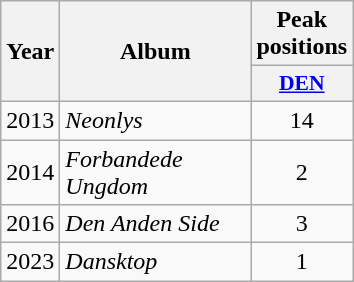<table class="wikitable">
<tr>
<th align="center" rowspan="2" width="10">Year</th>
<th align="center" rowspan="2" width="120">Album</th>
<th align="center" colspan="1" width="20">Peak positions</th>
</tr>
<tr>
<th scope="col" style="width:3em;font-size:90%;"><a href='#'>DEN</a><br></th>
</tr>
<tr>
<td style="text-align:center;">2013</td>
<td><em>Neonlys</em></td>
<td style="text-align:center;">14<br></td>
</tr>
<tr>
<td style="text-align:center;">2014</td>
<td><em>Forbandede Ungdom</em></td>
<td style="text-align:center;">2</td>
</tr>
<tr>
<td style="text-align:center;">2016</td>
<td><em>Den Anden Side</em></td>
<td style="text-align:center;">3</td>
</tr>
<tr>
<td style="text-align:center;">2023</td>
<td><em>Dansktop</em></td>
<td style="text-align:center;">1</td>
</tr>
</table>
